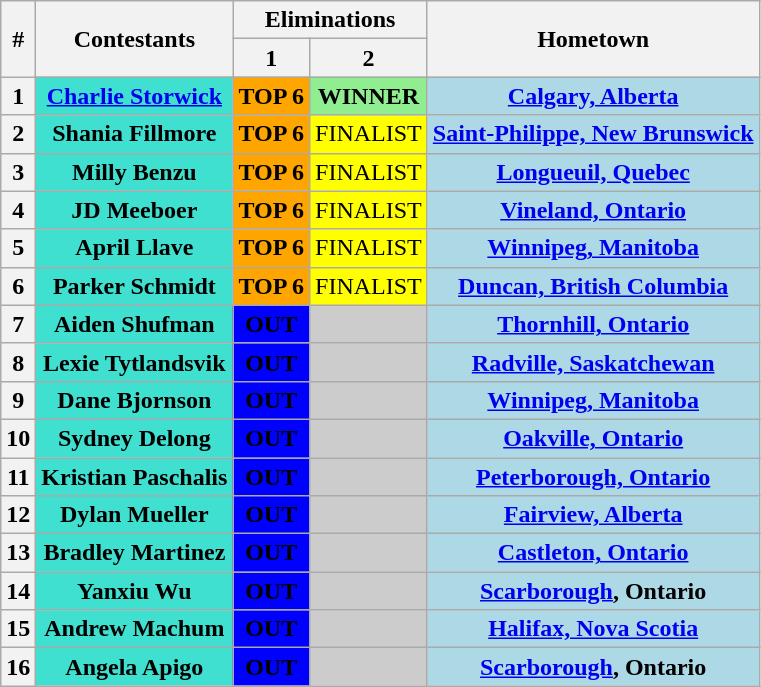<table class="wikitable" style="text-align:center;">
<tr>
<th rowspan=2>#</th>
<th rowspan=2>Contestants</th>
<th colspan=2>Eliminations</th>
<th rowspan=2>Hometown</th>
</tr>
<tr>
<th>1</th>
<th>2</th>
</tr>
<tr>
<th>1<br></th>
<td style="background:Turquoise;"><strong><a href='#'>Charlie Storwick</a></strong></td>
<td style="background:orange;"><strong>TOP 6</strong></td>
<td style="background:lightgreen;"><strong>WINNER</strong></td>
<td style="background:lightblue;"><strong><a href='#'>Calgary, Alberta</a></strong></td>
</tr>
<tr>
<th>2</th>
<td style="background:Turquoise;"><strong>Shania Fillmore</strong></td>
<td style="background:orange;"><strong>TOP 6</strong></td>
<td style="background:yellow;">FINALIST</td>
<td style="background:lightblue;"><strong><a href='#'>Saint-Philippe, New Brunswick</a></strong></td>
</tr>
<tr>
<th>3</th>
<td style="background:Turquoise;"><strong>Milly Benzu</strong></td>
<td style="background:orange;"><strong>TOP 6</strong></td>
<td style="background:yellow;">FINALIST</td>
<td style="background:lightblue;"><strong><a href='#'>Longueuil, Quebec</a></strong></td>
</tr>
<tr>
<th>4</th>
<td style="background:Turquoise;"><strong>JD Meeboer</strong></td>
<td style="background:orange;"><strong>TOP 6</strong></td>
<td style="background:yellow;">FINALIST</td>
<td style="background:lightblue;"><strong><a href='#'>Vineland, Ontario</a></strong></td>
</tr>
<tr>
<th>5</th>
<td style="background:Turquoise;"><strong>April Llave</strong></td>
<td style="background:orange;"><strong>TOP 6</strong></td>
<td style="background:yellow;">FINALIST</td>
<td style="background:lightblue;"><strong><a href='#'>Winnipeg, Manitoba</a></strong></td>
</tr>
<tr |->
<th>6</th>
<td style="background:Turquoise;"><strong>Parker Schmidt</strong></td>
<td style="background:orange;"><strong>TOP 6</strong></td>
<td style="background:yellow;">FINALIST</td>
<td style="background:lightblue;"><strong><a href='#'>Duncan, British Columbia</a></strong></td>
</tr>
<tr>
<th>7</th>
<td style="background:Turquoise;"><strong>Aiden Shufman</strong></td>
<td style="background:Blue;"><strong>OUT</strong></td>
<td style="background:#ccc;"></td>
<td style="background:lightblue;"><strong><a href='#'>Thornhill, Ontario</a></strong></td>
</tr>
<tr>
<th>8</th>
<td style="background:Turquoise;"><strong>Lexie Tytlandsvik</strong></td>
<td style="background:Blue;"><strong>OUT</strong></td>
<td style="background:#ccc;"></td>
<td style="background:lightblue;"><strong><a href='#'>Radville, Saskatchewan</a></strong></td>
</tr>
<tr>
<th>9</th>
<td style="background:Turquoise;"><strong>Dane Bjornson</strong></td>
<td style="background:Blue;"><strong>OUT</strong></td>
<td style="background:#ccc;"></td>
<td style="background:lightblue;"><strong><a href='#'>Winnipeg, Manitoba</a></strong></td>
</tr>
<tr>
<th>10</th>
<td style="background:Turquoise;"><strong>Sydney Delong</strong></td>
<td style="background:Blue;"><strong>OUT</strong></td>
<td style="background:#ccc;"></td>
<td style="background:lightblue;"><strong><a href='#'>Oakville, Ontario</a></strong></td>
</tr>
<tr>
<th>11</th>
<td style="background:Turquoise;"><strong>Kristian Paschalis</strong></td>
<td style="background:Blue;"><strong>OUT</strong></td>
<td style="background:#ccc;"></td>
<td style="background:lightblue;"><strong><a href='#'>Peterborough, Ontario</a></strong></td>
</tr>
<tr>
<th>12</th>
<td style="background:Turquoise;"><strong>Dylan Mueller</strong></td>
<td style="background:Blue;"><strong>OUT</strong></td>
<td style="background:#ccc;"></td>
<td style="background:lightblue;"><strong><a href='#'>Fairview, Alberta</a></strong></td>
</tr>
<tr>
<th>13</th>
<td style="background:Turquoise;"><strong>Bradley Martinez</strong></td>
<td style="background:Blue;"><strong>OUT</strong></td>
<td style="background:#ccc;"></td>
<td style="background:lightblue;"><strong><a href='#'>Castleton, Ontario</a></strong></td>
</tr>
<tr>
<th>14</th>
<td style="background:Turquoise;"><strong>Yanxiu Wu</strong></td>
<td style="background:Blue;"><strong>OUT</strong></td>
<td style="background:#ccc;"></td>
<td style="background:lightblue;"><strong><a href='#'>Scarborough</a>, Ontario</strong></td>
</tr>
<tr>
<th>15</th>
<td style="background:Turquoise;"><strong>Andrew Machum</strong></td>
<td style="background:Blue;"><strong>OUT</strong></td>
<td style="background:#ccc;"></td>
<td style="background:lightblue;"><strong><a href='#'>Halifax, Nova Scotia</a></strong></td>
</tr>
<tr>
<th>16</th>
<td style="background:Turquoise;"><strong>Angela Apigo</strong></td>
<td style="background:Blue;"><strong>OUT</strong></td>
<td style="background:#ccc;"></td>
<td style="background:lightblue;"><strong><a href='#'>Scarborough</a>, Ontario</strong></td>
</tr>
</table>
